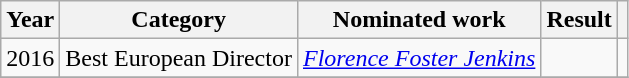<table class="wikitable">
<tr>
<th>Year</th>
<th>Category</th>
<th>Nominated work</th>
<th>Result</th>
<th></th>
</tr>
<tr>
<td>2016</td>
<td>Best European Director</td>
<td><em><a href='#'>Florence Foster Jenkins</a></em></td>
<td></td>
<td></td>
</tr>
<tr>
</tr>
</table>
